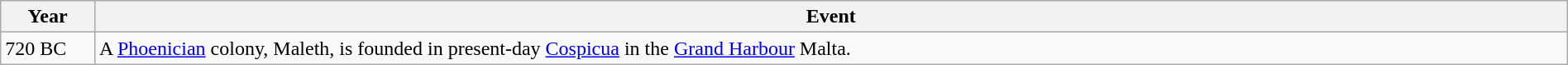<table class="wikitable" width="100%">
<tr>
<th style="width:6%">Year</th>
<th>Event</th>
</tr>
<tr>
<td>720 BC</td>
<td>A <a href='#'>Phoenician</a> colony, Maleth, is founded in present-day <a href='#'>Cospicua</a> in the <a href='#'>Grand Harbour</a> Malta.</td>
</tr>
</table>
